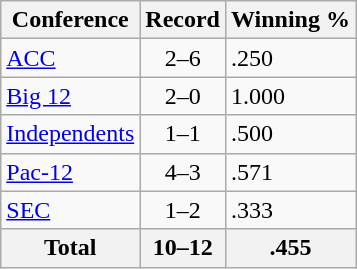<table class="wikitable">
<tr>
<th>Conference</th>
<th>Record</th>
<th>Winning %</th>
</tr>
<tr>
<td><a href='#'>ACC</a></td>
<td align="center">2–6</td>
<td>.250</td>
</tr>
<tr>
<td><a href='#'>Big 12</a></td>
<td align="center">2–0</td>
<td>1.000</td>
</tr>
<tr>
<td><a href='#'>Independents</a></td>
<td align="center">1–1</td>
<td>.500</td>
</tr>
<tr>
<td><a href='#'>Pac-12</a></td>
<td align="center">4–3</td>
<td>.571</td>
</tr>
<tr>
<td><a href='#'>SEC</a></td>
<td align="center">1–2</td>
<td>.333</td>
</tr>
<tr>
<th>Total</th>
<th>10–12</th>
<th>.455</th>
</tr>
</table>
